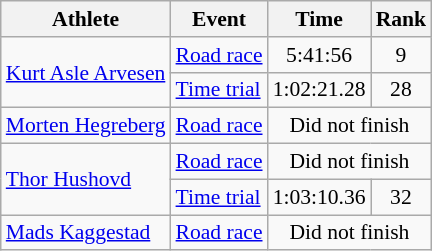<table class=wikitable style="font-size:90%">
<tr>
<th>Athlete</th>
<th>Event</th>
<th>Time</th>
<th>Rank</th>
</tr>
<tr align=center>
<td align=left rowspan=2><a href='#'>Kurt Asle Arvesen</a></td>
<td align=left><a href='#'>Road race</a></td>
<td>5:41:56</td>
<td>9</td>
</tr>
<tr align=center>
<td align=left><a href='#'>Time trial</a></td>
<td>1:02:21.28</td>
<td>28</td>
</tr>
<tr align=center>
<td align=left><a href='#'>Morten Hegreberg</a></td>
<td align=left><a href='#'>Road race</a></td>
<td colspan=2>Did not finish</td>
</tr>
<tr align=center>
<td align=left rowspan=2><a href='#'>Thor Hushovd</a></td>
<td align=left><a href='#'>Road race</a></td>
<td colspan=2>Did not finish</td>
</tr>
<tr align=center>
<td align=left><a href='#'>Time trial</a></td>
<td>1:03:10.36</td>
<td>32</td>
</tr>
<tr align=center>
<td align=left><a href='#'>Mads Kaggestad</a></td>
<td align=left><a href='#'>Road race</a></td>
<td colspan=2>Did not finish</td>
</tr>
</table>
